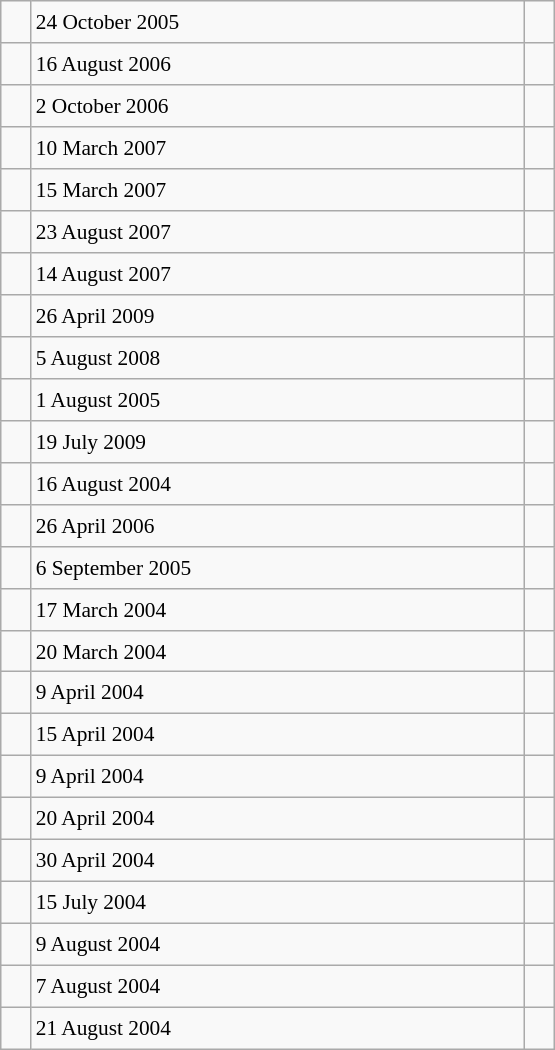<table class="wikitable" style="font-size: 89%; float: left; width: 26em; margin-right: 1em; height: 700px">
<tr>
<td></td>
<td>24 October 2005</td>
<td></td>
</tr>
<tr>
<td></td>
<td>16 August 2006</td>
<td></td>
</tr>
<tr>
<td></td>
<td>2 October 2006</td>
<td></td>
</tr>
<tr>
<td></td>
<td>10 March 2007</td>
<td></td>
</tr>
<tr>
<td></td>
<td>15 March 2007</td>
<td></td>
</tr>
<tr>
<td></td>
<td>23 August 2007</td>
<td></td>
</tr>
<tr>
<td></td>
<td>14 August 2007</td>
<td></td>
</tr>
<tr>
<td></td>
<td>26 April 2009</td>
<td></td>
</tr>
<tr>
<td></td>
<td>5 August 2008</td>
<td></td>
</tr>
<tr>
<td></td>
<td>1 August 2005</td>
<td></td>
</tr>
<tr>
<td></td>
<td>19 July 2009</td>
<td></td>
</tr>
<tr>
<td></td>
<td>16 August 2004</td>
<td></td>
</tr>
<tr>
<td></td>
<td>26 April 2006</td>
<td></td>
</tr>
<tr>
<td></td>
<td>6 September 2005</td>
<td></td>
</tr>
<tr>
<td></td>
<td>17 March 2004</td>
<td></td>
</tr>
<tr>
<td></td>
<td>20 March 2004</td>
<td></td>
</tr>
<tr>
<td></td>
<td>9 April 2004</td>
<td></td>
</tr>
<tr>
<td></td>
<td>15 April 2004</td>
<td></td>
</tr>
<tr>
<td></td>
<td>9 April 2004</td>
<td></td>
</tr>
<tr>
<td></td>
<td>20 April 2004</td>
<td></td>
</tr>
<tr>
<td></td>
<td>30 April 2004</td>
<td></td>
</tr>
<tr>
<td></td>
<td>15 July 2004</td>
<td></td>
</tr>
<tr>
<td></td>
<td>9 August 2004</td>
<td></td>
</tr>
<tr>
<td></td>
<td>7 August 2004</td>
<td></td>
</tr>
<tr>
<td></td>
<td>21 August 2004</td>
<td></td>
</tr>
</table>
